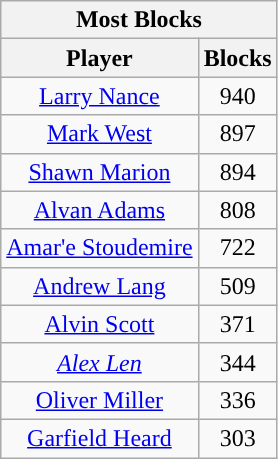<table class="wikitable sortable" style="text-align:center">
<tr>
<th colspan="5">Most Blocks</th>
</tr>
<tr>
<th>Player</th>
<th>Blocks</th>
</tr>
<tr>
<td><a href='#'>Larry Nance</a></td>
<td>940</td>
</tr>
<tr>
<td><a href='#'>Mark West</a></td>
<td>897</td>
</tr>
<tr>
<td><a href='#'>Shawn Marion</a></td>
<td>894</td>
</tr>
<tr>
<td><a href='#'>Alvan Adams</a></td>
<td>808</td>
</tr>
<tr>
<td><a href='#'>Amar'e Stoudemire</a></td>
<td>722</td>
</tr>
<tr>
<td><a href='#'>Andrew Lang</a></td>
<td>509</td>
</tr>
<tr>
<td><a href='#'>Alvin Scott</a></td>
<td>371</td>
</tr>
<tr>
<td><em><a href='#'>Alex Len</a></em></td>
<td>344</td>
</tr>
<tr>
<td><a href='#'>Oliver Miller</a></td>
<td>336</td>
</tr>
<tr>
<td><a href='#'>Garfield Heard</a></td>
<td>303</td>
</tr>
</table>
